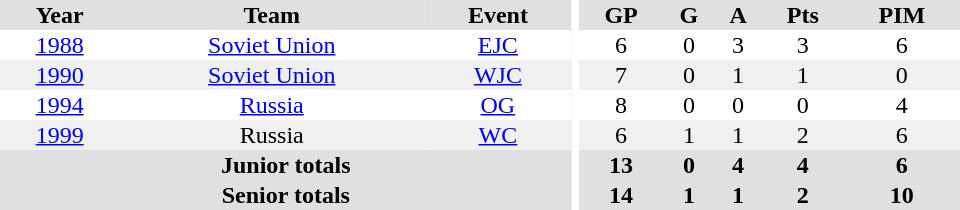<table border="0" cellpadding="1" cellspacing="0" ID="Table3" style="text-align:center; width:40em">
<tr ALIGN="center" bgcolor="#e0e0e0">
<th>Year</th>
<th>Team</th>
<th>Event</th>
<th rowspan="99" bgcolor="#ffffff"></th>
<th>GP</th>
<th>G</th>
<th>A</th>
<th>Pts</th>
<th>PIM</th>
</tr>
<tr>
<td><a href='#'>1988</a></td>
<td><a href='#'>Soviet Union</a></td>
<td><a href='#'>EJC</a></td>
<td>6</td>
<td>0</td>
<td>3</td>
<td>3</td>
<td>6</td>
</tr>
<tr bgcolor="#f0f0f0">
<td><a href='#'>1990</a></td>
<td><a href='#'>Soviet Union</a></td>
<td><a href='#'>WJC</a></td>
<td>7</td>
<td>0</td>
<td>1</td>
<td>1</td>
<td>0</td>
</tr>
<tr>
<td><a href='#'>1994</a></td>
<td><a href='#'>Russia</a></td>
<td><a href='#'>OG</a></td>
<td>8</td>
<td>0</td>
<td>0</td>
<td>0</td>
<td>4</td>
</tr>
<tr bgcolor="#f0f0f0">
<td><a href='#'>1999</a></td>
<td>Russia</td>
<td><a href='#'>WC</a></td>
<td>6</td>
<td>1</td>
<td>1</td>
<td>2</td>
<td>6</td>
</tr>
<tr bgcolor="#e0e0e0">
<th colspan=3>Junior totals</th>
<th>13</th>
<th>0</th>
<th>4</th>
<th>4</th>
<th>6</th>
</tr>
<tr bgcolor="#e0e0e0">
<th colspan=3>Senior totals</th>
<th>14</th>
<th>1</th>
<th>1</th>
<th>2</th>
<th>10</th>
</tr>
</table>
